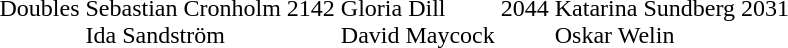<table>
<tr>
<td>Doubles</td>
<td><br>Sebastian Cronholm<br>Ida Sandström</td>
<td>2142</td>
<td><br>Gloria Dill<br>David Maycock</td>
<td>2044</td>
<td><br>Katarina Sundberg<br>Oskar Welin</td>
<td>2031</td>
</tr>
</table>
